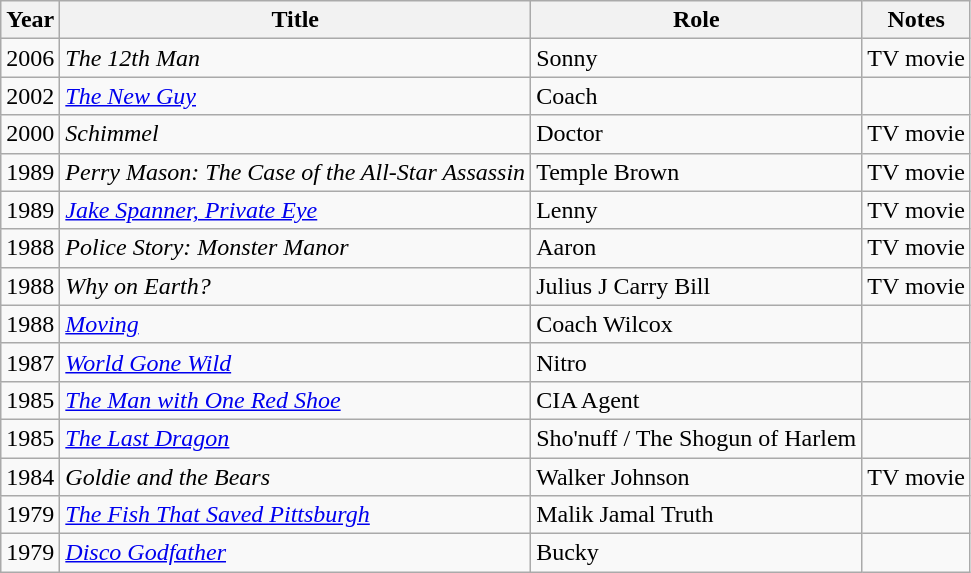<table class="wikitable sortable">
<tr>
<th>Year</th>
<th>Title</th>
<th>Role</th>
<th class="unsortable">Notes</th>
</tr>
<tr>
<td>2006</td>
<td><em>The 12th Man</em></td>
<td>Sonny</td>
<td>TV movie</td>
</tr>
<tr>
<td>2002</td>
<td><em><a href='#'>The New Guy</a></em></td>
<td>Coach</td>
<td></td>
</tr>
<tr>
<td>2000</td>
<td><em>Schimmel</em></td>
<td>Doctor</td>
<td>TV movie</td>
</tr>
<tr>
<td>1989</td>
<td><em>Perry Mason: The Case of the All-Star Assassin</em></td>
<td>Temple Brown</td>
<td>TV movie</td>
</tr>
<tr>
<td>1989</td>
<td><em><a href='#'>Jake Spanner, Private Eye</a></em></td>
<td>Lenny</td>
<td>TV movie</td>
</tr>
<tr>
<td>1988</td>
<td><em>Police Story: Monster Manor</em></td>
<td>Aaron</td>
<td>TV movie</td>
</tr>
<tr>
<td>1988</td>
<td><em>Why on Earth?</em></td>
<td>Julius J Carry Bill</td>
<td>TV movie</td>
</tr>
<tr>
<td>1988</td>
<td><em><a href='#'>Moving</a></em></td>
<td>Coach Wilcox</td>
<td></td>
</tr>
<tr>
<td>1987</td>
<td><em><a href='#'>World Gone Wild</a></em></td>
<td>Nitro</td>
<td></td>
</tr>
<tr>
<td>1985</td>
<td><em><a href='#'>The Man with One Red Shoe</a></em></td>
<td>CIA Agent</td>
<td></td>
</tr>
<tr>
<td>1985</td>
<td><em><a href='#'>The Last Dragon</a></em></td>
<td>Sho'nuff / The Shogun of Harlem</td>
<td></td>
</tr>
<tr>
<td>1984</td>
<td><em>Goldie and the Bears</em></td>
<td>Walker Johnson</td>
<td>TV movie</td>
</tr>
<tr>
<td>1979</td>
<td><em><a href='#'>The Fish That Saved Pittsburgh</a></em></td>
<td>Malik Jamal Truth</td>
<td></td>
</tr>
<tr>
<td>1979</td>
<td><em><a href='#'>Disco Godfather</a></em></td>
<td>Bucky</td>
<td></td>
</tr>
</table>
